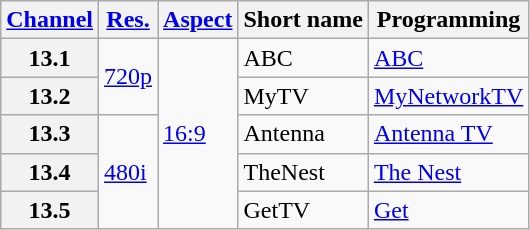<table class="wikitable">
<tr>
<th scope = "col"><a href='#'>Channel</a></th>
<th scope = "col"><a href='#'>Res.</a></th>
<th scope = "col"><a href='#'>Aspect</a></th>
<th scope = "col">Short name</th>
<th scope = "col">Programming</th>
</tr>
<tr>
<th scope = "row">13.1</th>
<td rowspan=2><a href='#'>720p</a></td>
<td rowspan=5><a href='#'>16:9</a></td>
<td>ABC</td>
<td><a href='#'>ABC</a></td>
</tr>
<tr>
<th scope = "row">13.2</th>
<td>MyTV</td>
<td><a href='#'>MyNetworkTV</a></td>
</tr>
<tr>
<th scope = "row">13.3</th>
<td rowspan=3><a href='#'>480i</a></td>
<td>Antenna</td>
<td><a href='#'>Antenna TV</a></td>
</tr>
<tr>
<th scope = "row">13.4</th>
<td>TheNest</td>
<td><a href='#'>The Nest</a></td>
</tr>
<tr>
<th scope = "row">13.5</th>
<td>GetTV</td>
<td><a href='#'>Get</a></td>
</tr>
</table>
